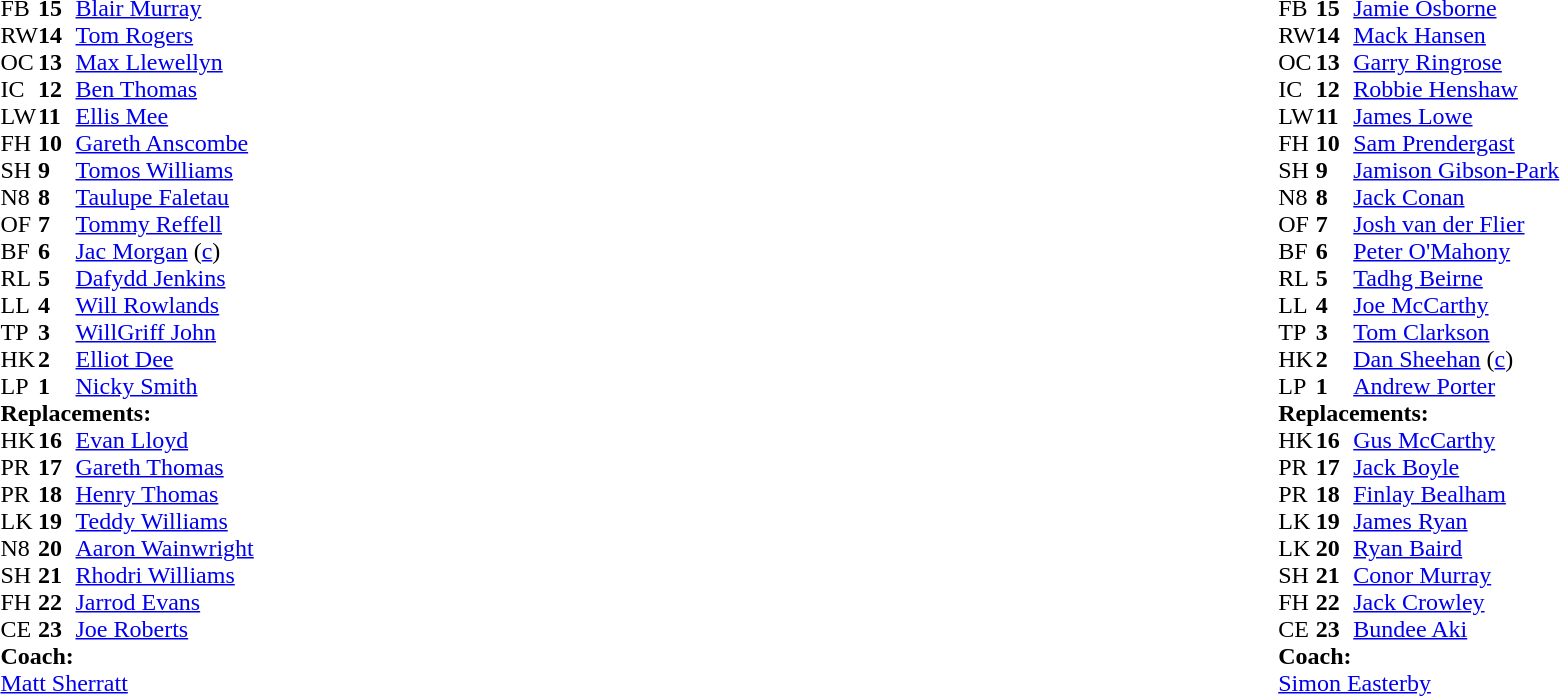<table style="width:100%">
<tr>
<td style="vertical-align:top; width:50%"><br><table cellspacing="0" cellpadding="0">
<tr>
<th width="25"></th>
<th width="25"></th>
</tr>
<tr>
<td>FB</td>
<td><strong>15</strong></td>
<td><a href='#'>Blair Murray</a></td>
</tr>
<tr>
<td>RW</td>
<td><strong>14</strong></td>
<td><a href='#'>Tom Rogers</a></td>
<td></td>
<td></td>
</tr>
<tr>
<td>OC</td>
<td><strong>13</strong></td>
<td><a href='#'>Max Llewellyn</a></td>
</tr>
<tr>
<td>IC</td>
<td><strong>12</strong></td>
<td><a href='#'>Ben Thomas</a></td>
</tr>
<tr>
<td>LW</td>
<td><strong>11</strong></td>
<td><a href='#'>Ellis Mee</a></td>
</tr>
<tr>
<td>FH</td>
<td><strong>10</strong></td>
<td><a href='#'>Gareth Anscombe</a></td>
<td></td>
<td></td>
</tr>
<tr>
<td>SH</td>
<td><strong>9</strong></td>
<td><a href='#'>Tomos Williams</a></td>
</tr>
<tr>
<td>N8</td>
<td><strong>8</strong></td>
<td><a href='#'>Taulupe Faletau</a></td>
</tr>
<tr>
<td>OF</td>
<td><strong>7</strong></td>
<td><a href='#'>Tommy Reffell</a></td>
<td></td>
<td></td>
</tr>
<tr>
<td>BF</td>
<td><strong>6</strong></td>
<td><a href='#'>Jac Morgan</a> (<a href='#'>c</a>)</td>
</tr>
<tr>
<td>RL</td>
<td><strong>5</strong></td>
<td><a href='#'>Dafydd Jenkins</a></td>
</tr>
<tr>
<td>LL</td>
<td><strong>4</strong></td>
<td><a href='#'>Will Rowlands</a></td>
<td></td>
<td></td>
</tr>
<tr>
<td>TP</td>
<td><strong>3</strong></td>
<td><a href='#'>WillGriff John</a></td>
<td></td>
<td></td>
</tr>
<tr>
<td>HK</td>
<td><strong>2</strong></td>
<td><a href='#'>Elliot Dee</a></td>
<td></td>
<td></td>
</tr>
<tr>
<td>LP</td>
<td><strong>1</strong></td>
<td><a href='#'>Nicky Smith</a></td>
<td></td>
<td></td>
<td></td>
<td></td>
</tr>
<tr>
<td colspan="3"><strong>Replacements:</strong></td>
</tr>
<tr>
<td>HK</td>
<td><strong>16</strong></td>
<td><a href='#'>Evan Lloyd</a></td>
<td></td>
<td></td>
</tr>
<tr>
<td>PR</td>
<td><strong>17</strong></td>
<td><a href='#'>Gareth Thomas</a></td>
<td></td>
<td></td>
<td></td>
<td></td>
</tr>
<tr>
<td>PR</td>
<td><strong>18</strong></td>
<td><a href='#'>Henry Thomas</a></td>
<td></td>
<td></td>
</tr>
<tr>
<td>LK</td>
<td><strong>19</strong></td>
<td><a href='#'>Teddy Williams</a></td>
<td></td>
<td></td>
</tr>
<tr>
<td>N8</td>
<td><strong>20</strong></td>
<td><a href='#'>Aaron Wainwright</a></td>
<td></td>
<td></td>
</tr>
<tr>
<td>SH</td>
<td><strong>21</strong></td>
<td><a href='#'>Rhodri Williams</a></td>
</tr>
<tr>
<td>FH</td>
<td><strong>22</strong></td>
<td><a href='#'>Jarrod Evans</a></td>
<td></td>
<td></td>
</tr>
<tr>
<td>CE</td>
<td><strong>23</strong></td>
<td><a href='#'>Joe Roberts</a></td>
<td></td>
<td></td>
</tr>
<tr>
<td colspan="3"><strong>Coach:</strong></td>
</tr>
<tr>
<td colspan="3"><a href='#'>Matt Sherratt</a></td>
</tr>
</table>
</td>
<td style="vertical-align:top"></td>
<td style="vertical-align:top; width:50%"><br><table cellspacing="0" cellpadding="0" style="margin:auto">
<tr>
<th width="25"></th>
<th width="25"></th>
</tr>
<tr>
<td>FB</td>
<td><strong>15</strong></td>
<td><a href='#'>Jamie Osborne</a></td>
</tr>
<tr>
<td>RW</td>
<td><strong>14</strong></td>
<td><a href='#'>Mack Hansen</a></td>
<td></td>
<td></td>
</tr>
<tr>
<td>OC</td>
<td><strong>13</strong></td>
<td><a href='#'>Garry Ringrose</a></td>
<td></td>
<td></td>
</tr>
<tr>
<td>IC</td>
<td><strong>12</strong></td>
<td><a href='#'>Robbie Henshaw</a></td>
</tr>
<tr>
<td>LW</td>
<td><strong>11</strong></td>
<td><a href='#'>James Lowe</a></td>
</tr>
<tr>
<td>FH</td>
<td><strong>10</strong></td>
<td><a href='#'>Sam Prendergast</a></td>
</tr>
<tr>
<td>SH</td>
<td><strong>9</strong></td>
<td><a href='#'>Jamison Gibson-Park</a></td>
<td></td>
<td></td>
</tr>
<tr>
<td>N8</td>
<td><strong>8</strong></td>
<td><a href='#'>Jack Conan</a></td>
<td></td>
<td></td>
</tr>
<tr>
<td>OF</td>
<td><strong>7</strong></td>
<td><a href='#'>Josh van der Flier</a></td>
</tr>
<tr>
<td>BF</td>
<td><strong>6</strong></td>
<td><a href='#'>Peter O'Mahony</a></td>
</tr>
<tr>
<td>RL</td>
<td><strong>5</strong></td>
<td><a href='#'>Tadhg Beirne</a></td>
</tr>
<tr>
<td>LL</td>
<td><strong>4</strong></td>
<td><a href='#'>Joe McCarthy</a></td>
<td></td>
<td></td>
<td></td>
<td></td>
</tr>
<tr>
<td>TP</td>
<td><strong>3</strong></td>
<td><a href='#'>Tom Clarkson</a></td>
<td></td>
<td></td>
</tr>
<tr>
<td>HK</td>
<td><strong>2</strong></td>
<td><a href='#'>Dan Sheehan</a> (<a href='#'>c</a>)</td>
<td></td>
<td></td>
</tr>
<tr>
<td>LP</td>
<td><strong>1</strong></td>
<td><a href='#'>Andrew Porter</a></td>
<td></td>
<td></td>
</tr>
<tr>
<td colspan="3"><strong>Replacements:</strong></td>
</tr>
<tr>
<td>HK</td>
<td><strong>16</strong></td>
<td><a href='#'>Gus McCarthy</a></td>
<td></td>
<td></td>
</tr>
<tr>
<td>PR</td>
<td><strong>17</strong></td>
<td><a href='#'>Jack Boyle</a></td>
<td></td>
<td></td>
</tr>
<tr>
<td>PR</td>
<td><strong>18</strong></td>
<td><a href='#'>Finlay Bealham</a></td>
<td></td>
<td></td>
</tr>
<tr>
<td>LK</td>
<td><strong>19</strong></td>
<td><a href='#'>James Ryan</a></td>
<td></td>
<td></td>
<td></td>
<td></td>
</tr>
<tr>
<td>LK</td>
<td><strong>20</strong></td>
<td><a href='#'>Ryan Baird</a></td>
<td></td>
<td></td>
</tr>
<tr>
<td>SH</td>
<td><strong>21</strong></td>
<td><a href='#'>Conor Murray</a></td>
<td></td>
<td></td>
</tr>
<tr>
<td>FH</td>
<td><strong>22</strong></td>
<td><a href='#'>Jack Crowley</a></td>
<td></td>
<td></td>
</tr>
<tr>
<td>CE</td>
<td><strong>23</strong></td>
<td><a href='#'>Bundee Aki</a></td>
<td></td>
<td></td>
</tr>
<tr>
<td colspan="3"><strong>Coach:</strong></td>
</tr>
<tr>
<td colspan="3"><a href='#'>Simon Easterby</a></td>
</tr>
</table>
</td>
</tr>
</table>
